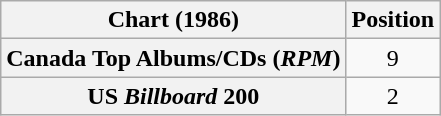<table class="wikitable plainrowheaders" style="text-align:center">
<tr>
<th scope="col">Chart (1986)</th>
<th scope="col">Position</th>
</tr>
<tr>
<th scope="row">Canada Top Albums/CDs (<em>RPM</em>)</th>
<td>9</td>
</tr>
<tr>
<th scope="row">US <em>Billboard</em> 200</th>
<td>2</td>
</tr>
</table>
